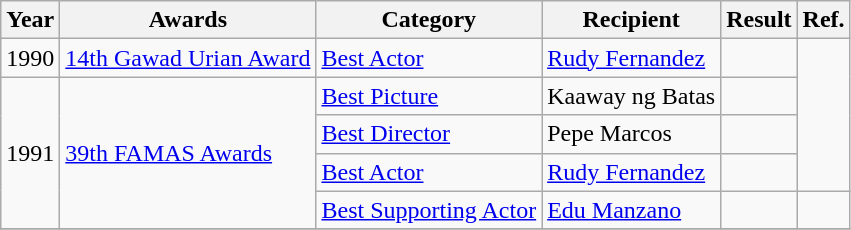<table class="wikitable">
<tr>
<th>Year</th>
<th>Awards</th>
<th>Category</th>
<th>Recipient</th>
<th>Result</th>
<th>Ref.</th>
</tr>
<tr>
<td>1990</td>
<td><a href='#'>14th Gawad Urian Award</a></td>
<td><a href='#'>Best Actor</a></td>
<td><a href='#'>Rudy Fernandez</a></td>
<td></td>
<td rowspan="4"></td>
</tr>
<tr>
<td rowspan="4">1991</td>
<td rowspan="4"><a href='#'>39th FAMAS Awards</a></td>
<td><a href='#'>Best Picture</a></td>
<td>Kaaway ng Batas</td>
<td></td>
</tr>
<tr>
<td><a href='#'>Best Director</a></td>
<td>Pepe Marcos</td>
<td></td>
</tr>
<tr>
<td><a href='#'>Best Actor</a></td>
<td><a href='#'>Rudy Fernandez</a></td>
<td></td>
</tr>
<tr>
<td><a href='#'>Best Supporting Actor</a></td>
<td><a href='#'>Edu Manzano</a></td>
<td></td>
<td></td>
</tr>
<tr>
</tr>
</table>
